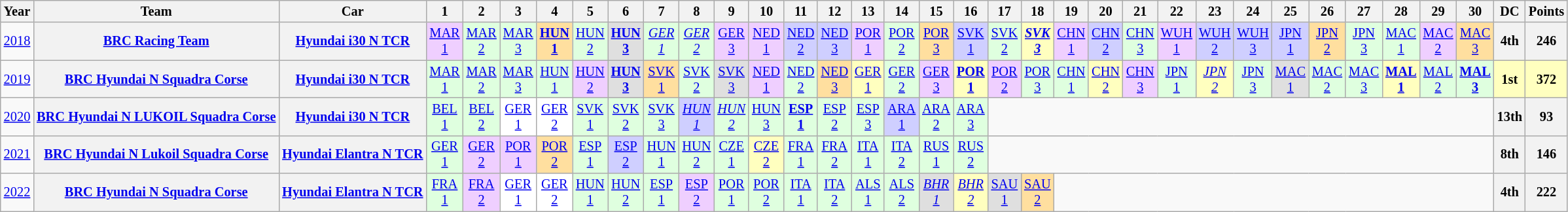<table class="wikitable" style="text-align:center; font-size:85%">
<tr>
<th>Year</th>
<th>Team</th>
<th>Car</th>
<th>1</th>
<th>2</th>
<th>3</th>
<th>4</th>
<th>5</th>
<th>6</th>
<th>7</th>
<th>8</th>
<th>9</th>
<th>10</th>
<th>11</th>
<th>12</th>
<th>13</th>
<th>14</th>
<th>15</th>
<th>16</th>
<th>17</th>
<th>18</th>
<th>19</th>
<th>20</th>
<th>21</th>
<th>22</th>
<th>23</th>
<th>24</th>
<th>25</th>
<th>26</th>
<th>27</th>
<th>28</th>
<th>29</th>
<th>30</th>
<th>DC</th>
<th>Points</th>
</tr>
<tr>
<td><a href='#'>2018</a></td>
<th nowrap><a href='#'>BRC Racing Team</a></th>
<th nowrap><a href='#'>Hyundai i30 N TCR</a></th>
<td style="background:#EFCFFF;"><a href='#'>MAR<br>1</a><br></td>
<td style="background:#DFFFDF;"><a href='#'>MAR<br>2</a><br></td>
<td style="background:#DFFFDF;"><a href='#'>MAR<br>3</a><br></td>
<td style="background:#FFDF9F;"><strong><a href='#'>HUN<br>1</a></strong><br></td>
<td style="background:#DFFFDF;"><a href='#'>HUN<br>2</a><br></td>
<td style="background:#DFDFDF;"><strong><a href='#'>HUN<br>3</a></strong><br></td>
<td style="background:#DFFFDF;"><em><a href='#'>GER<br>1</a></em><br></td>
<td style="background:#DFFFDF;"><em><a href='#'>GER<br>2</a></em><br></td>
<td style="background:#EFCFFF;"><a href='#'>GER<br>3</a><br></td>
<td style="background:#EFCFFF;"><a href='#'>NED<br>1</a><br></td>
<td style="background:#CFCFFF;"><a href='#'>NED<br>2</a><br></td>
<td style="background:#CFCFFF;"><a href='#'>NED<br>3</a><br></td>
<td style="background:#EFCFFF;"><a href='#'>POR<br>1</a><br></td>
<td style="background:#DFFFDF;"><a href='#'>POR<br>2</a><br></td>
<td style="background:#FFDF9F;"><a href='#'>POR<br>3</a><br></td>
<td style="background:#CFCFFF;"><a href='#'>SVK<br>1</a><br></td>
<td style="background:#DFFFDF;"><a href='#'>SVK<br>2</a><br></td>
<td style="background:#FFFFBF;"><strong><em><a href='#'>SVK<br>3</a></em></strong><br></td>
<td style="background:#EFCFFF;"><a href='#'>CHN<br>1</a><br></td>
<td style="background:#CFCFFF;"><a href='#'>CHN<br>2</a><br></td>
<td style="background:#DFFFDF;"><a href='#'>CHN<br>3</a><br></td>
<td style="background:#EFCFFF;"><a href='#'>WUH<br>1</a><br></td>
<td style="background:#CFCFFF;"><a href='#'>WUH<br>2</a><br></td>
<td style="background:#CFCFFF;"><a href='#'>WUH<br>3</a><br></td>
<td style="background:#CFCFFF;"><a href='#'>JPN<br>1</a><br></td>
<td style="background:#FFDF9F;"><a href='#'>JPN<br>2</a><br></td>
<td style="background:#DFFFDF;"><a href='#'>JPN<br>3</a><br></td>
<td style="background:#DFFFDF;"><a href='#'>MAC<br>1</a><br></td>
<td style="background:#EFCFFF;"><a href='#'>MAC<br>2</a><br></td>
<td style="background:#FFDF9F;"><a href='#'>MAC<br>3</a><br></td>
<th>4th</th>
<th>246</th>
</tr>
<tr>
<td><a href='#'>2019</a></td>
<th nowrap><a href='#'>BRC Hyundai N Squadra Corse</a></th>
<th nowrap><a href='#'>Hyundai i30 N TCR</a></th>
<td style="background:#DFFFDF;"><a href='#'>MAR<br>1</a><br></td>
<td style="background:#DFFFDF;"><a href='#'>MAR<br>2</a><br></td>
<td style="background:#DFFFDF;"><a href='#'>MAR<br>3</a><br></td>
<td style="background:#DFFFDF;"><a href='#'>HUN<br>1</a><br></td>
<td style="background:#EFCFFF;"><a href='#'>HUN<br>2</a><br></td>
<td style="background:#DFDFDF;"><strong><a href='#'>HUN<br>3</a></strong><br></td>
<td style="background:#FFDF9F;"><a href='#'>SVK<br>1</a><br></td>
<td style="background:#DFFFDF;"><a href='#'>SVK<br>2</a><br></td>
<td style="background:#DFDFDF;"><a href='#'>SVK<br>3</a><br></td>
<td style="background:#EFCFFF;"><a href='#'>NED<br>1</a><br></td>
<td style="background:#DFFFDF;"><a href='#'>NED<br>2</a><br></td>
<td style="background:#FFDF9F;"><a href='#'>NED<br>3</a><br></td>
<td style="background:#FFFFBF;"><a href='#'>GER<br>1</a><br></td>
<td style="background:#DFFFDF;"><a href='#'>GER<br>2</a><br></td>
<td style="background:#EFCFFF;"><a href='#'>GER<br>3</a><br></td>
<td style="background:#FFFFBF;"><strong><a href='#'>POR<br>1</a></strong><br></td>
<td style="background:#EFCFFF;"><a href='#'>POR<br>2</a><br></td>
<td style="background:#DFFFDF;"><a href='#'>POR<br>3</a><br></td>
<td style="background:#DFFFDF;"><a href='#'>CHN<br>1</a><br></td>
<td style="background:#FFFFBF;"><a href='#'>CHN<br>2</a><br></td>
<td style="background:#EFCFFF;"><a href='#'>CHN<br>3</a><br></td>
<td style="background:#DFFFDF;"><a href='#'>JPN<br>1</a><br></td>
<td style="background:#FFFFBF;"><em><a href='#'>JPN<br>2</a></em><br></td>
<td style="background:#DFFFDF;"><a href='#'>JPN<br>3</a><br></td>
<td style="background:#DFDFDF;"><a href='#'>MAC<br>1</a><br></td>
<td style="background:#DFFFDF;"><a href='#'>MAC<br>2</a><br></td>
<td style="background:#DFFFDF;"><a href='#'>MAC<br>3</a><br></td>
<td style="background:#FFFFBF;"><strong><a href='#'>MAL<br>1</a></strong><br></td>
<td style="background:#DFFFDF;"><a href='#'>MAL<br>2</a><br></td>
<td style="background:#DFFFDF;"><strong><a href='#'>MAL<br>3</a></strong><br></td>
<th style="background:#FFFFBF;">1st</th>
<th style="background:#FFFFBF;">372</th>
</tr>
<tr>
<td><a href='#'>2020</a></td>
<th nowrap><a href='#'>BRC Hyundai N LUKOIL Squadra Corse</a></th>
<th nowrap><a href='#'>Hyundai i30 N TCR</a></th>
<td style="background:#DFFFDF;"><a href='#'>BEL<br>1</a><br></td>
<td style="background:#DFFFDF;"><a href='#'>BEL<br>2</a><br></td>
<td style="background:#FFFFFF;"><a href='#'>GER<br>1</a><br></td>
<td style="background:#FFFFFF;"><a href='#'>GER<br>2</a><br></td>
<td style="background:#DFFFDF;"><a href='#'>SVK<br>1</a><br></td>
<td style="background:#DFFFDF;"><a href='#'>SVK<br>2</a><br></td>
<td style="background:#DFFFDF;"><a href='#'>SVK<br>3</a><br></td>
<td style="background:#CFCFFF;"><em><a href='#'>HUN<br>1</a></em><br></td>
<td style="background:#DFFFDF;"><em><a href='#'>HUN<br>2</a></em><br></td>
<td style="background:#DFFFDF;"><a href='#'>HUN<br>3</a><br></td>
<td style="background:#DFFFDF;"><strong><a href='#'>ESP<br>1</a></strong><br></td>
<td style="background:#DFFFDF;"><a href='#'>ESP<br>2</a><br></td>
<td style="background:#DFFFDF;"><a href='#'>ESP<br>3</a><br></td>
<td style="background:#CFCFFF;"><a href='#'>ARA<br>1</a><br></td>
<td style="background:#DFFFDF;"><a href='#'>ARA<br>2</a><br></td>
<td style="background:#DFFFDF;"><a href='#'>ARA<br>3</a><br></td>
<td colspan=14></td>
<th>13th</th>
<th>93</th>
</tr>
<tr>
<td><a href='#'>2021</a></td>
<th nowrap><a href='#'>BRC Hyundai N Lukoil Squadra Corse</a></th>
<th nowrap><a href='#'>Hyundai Elantra N TCR</a></th>
<td style="background:#DFFFDF;"><a href='#'>GER<br>1</a><br></td>
<td style="background:#EFCFFF;"><a href='#'>GER<br>2</a><br></td>
<td style="background:#EFCFFF;"><a href='#'>POR<br>1</a><br></td>
<td style="background:#FFDF9F;"><a href='#'>POR<br>2</a><br></td>
<td style="background:#DFFFDF;"><a href='#'>ESP<br>1</a><br></td>
<td style="background:#CFCFFF;"><a href='#'>ESP<br>2</a><br></td>
<td style="background:#DFFFDF;"><a href='#'>HUN<br>1</a><br></td>
<td style="background:#DFFFDF;"><a href='#'>HUN<br>2</a><br></td>
<td style="background:#DFFFDF;"><a href='#'>CZE<br>1</a><br></td>
<td style="background:#FFFFBF;"><a href='#'>CZE<br>2</a><br></td>
<td style="background:#DFFFDF;"><a href='#'>FRA<br>1</a><br></td>
<td style="background:#DFFFDF;"><a href='#'>FRA<br>2</a><br></td>
<td style="background:#DFFFDF;"><a href='#'>ITA<br>1</a><br></td>
<td style="background:#DFFFDF;"><a href='#'>ITA<br>2</a><br></td>
<td style="background:#DFFFDF;"><a href='#'>RUS<br>1</a><br></td>
<td style="background:#DFFFDF;"><a href='#'>RUS<br>2</a><br></td>
<td colspan=14></td>
<th>8th</th>
<th>146</th>
</tr>
<tr>
<td><a href='#'>2022</a></td>
<th nowrap><a href='#'>BRC Hyundai N Squadra Corse</a></th>
<th nowrap><a href='#'>Hyundai Elantra N TCR</a></th>
<td style="background:#DFFFDF;"><a href='#'>FRA<br>1</a><br></td>
<td style="background:#EFCFFF;"><a href='#'>FRA<br>2</a><br></td>
<td style="background:#FFFFFF;"><a href='#'>GER<br>1</a><br></td>
<td style="background:#FFFFFF;"><a href='#'>GER<br>2</a><br></td>
<td style="background:#DFFFDF;"><a href='#'>HUN<br>1</a><br></td>
<td style="background:#DFFFDF;"><a href='#'>HUN<br>2</a><br></td>
<td style="background:#DFFFDF;"><a href='#'>ESP<br>1</a><br></td>
<td style="background:#EFCFFF;"><a href='#'>ESP<br>2</a><br></td>
<td style="background:#DFFFDF;"><a href='#'>POR<br>1</a><br></td>
<td style="background:#DFFFDF;"><a href='#'>POR<br>2</a><br></td>
<td style="background:#DFFFDF;"><a href='#'>ITA<br>1</a><br></td>
<td style="background:#DFFFDF;"><a href='#'>ITA<br>2</a><br></td>
<td style="background:#DFFFDF;"><a href='#'>ALS<br>1</a><br></td>
<td style="background:#DFFFDF;"><a href='#'>ALS<br>2</a><br></td>
<td style="background:#DFDFDF;"><em><a href='#'>BHR<br>1</a></em><br></td>
<td style="background:#FFFFBF;"><em><a href='#'>BHR<br>2</a></em><br></td>
<td style="background:#DFDFDF;"><a href='#'>SAU<br>1</a><br></td>
<td style="background:#FFDF9F;"><a href='#'>SAU<br>2</a><br></td>
<td colspan=12></td>
<th>4th</th>
<th>222</th>
</tr>
</table>
